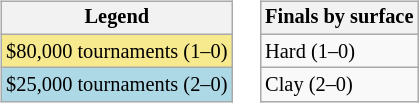<table>
<tr valign=top>
<td><br><table class="wikitable" style="font-size:85%">
<tr>
<th>Legend</th>
</tr>
<tr style="background:#f7e98e;">
<td>$80,000 tournaments (1–0)</td>
</tr>
<tr style="background:lightblue;">
<td>$25,000 tournaments (2–0)</td>
</tr>
</table>
</td>
<td><br><table class="wikitable" style="font-size:85%">
<tr>
<th>Finals by surface</th>
</tr>
<tr>
<td>Hard (1–0)</td>
</tr>
<tr>
<td>Clay (2–0)</td>
</tr>
</table>
</td>
</tr>
</table>
